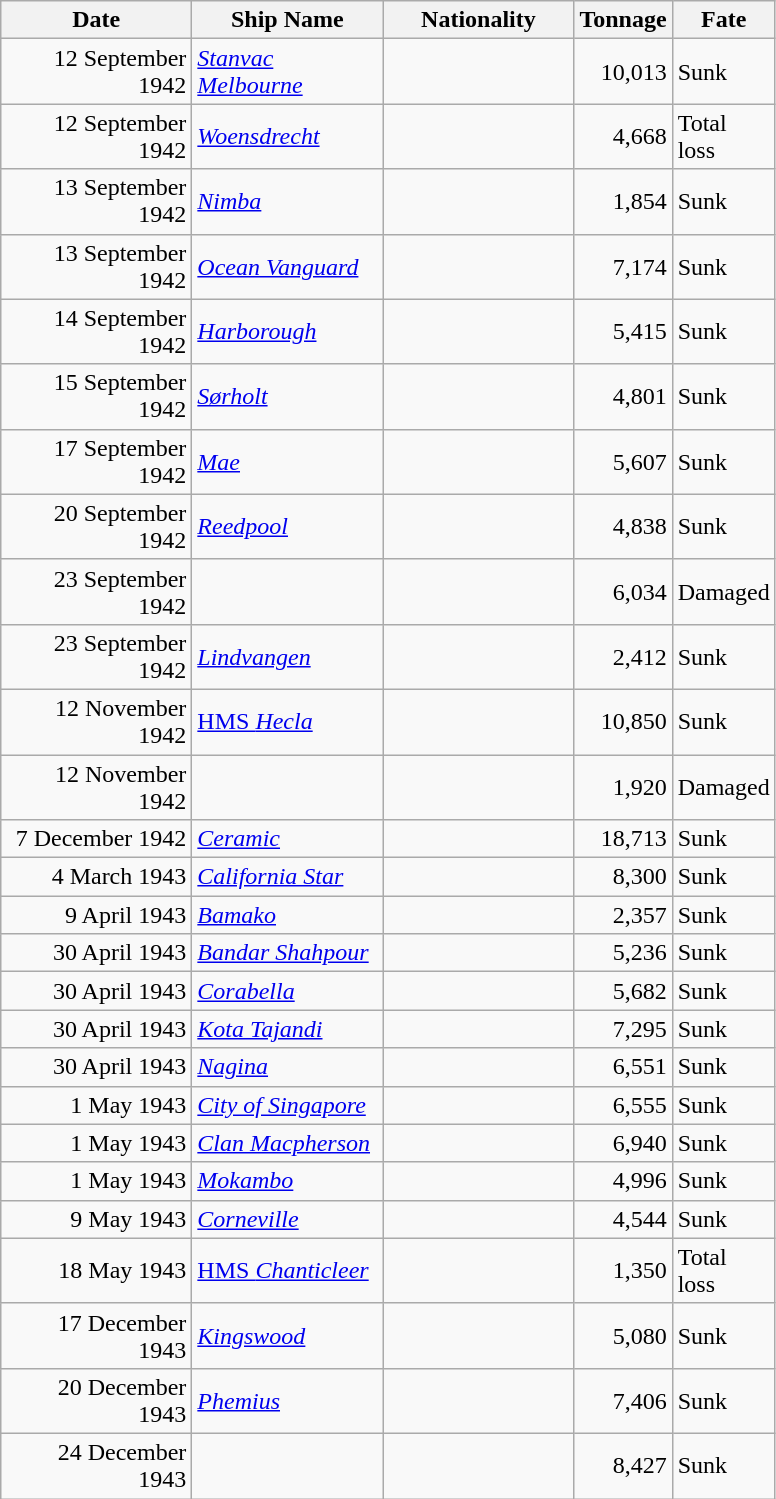<table class="wikitable sortable">
<tr>
<th width="120px">Date</th>
<th width="120px">Ship Name</th>
<th width="120px">Nationality</th>
<th width="25px">Tonnage</th>
<th width="50px">Fate</th>
</tr>
<tr>
<td align="right">12 September 1942</td>
<td align="left"><a href='#'><em>Stanvac Melbourne</em></a></td>
<td align="left"></td>
<td align="right">10,013</td>
<td align="left">Sunk</td>
</tr>
<tr>
<td align="right">12 September 1942</td>
<td align="left"><a href='#'><em>Woensdrecht</em></a></td>
<td align="left"></td>
<td align="right">4,668</td>
<td align="left">Total loss</td>
</tr>
<tr>
<td align="right">13 September 1942</td>
<td align="left"><a href='#'><em>Nimba</em></a></td>
<td align="left"></td>
<td align="right">1,854</td>
<td align="left">Sunk</td>
</tr>
<tr>
<td align="right">13 September 1942</td>
<td align="left"><a href='#'><em>Ocean Vanguard</em></a></td>
<td align="left"></td>
<td align="right">7,174</td>
<td align="left">Sunk</td>
</tr>
<tr>
<td align="right">14 September 1942</td>
<td align="left"><a href='#'><em>Harborough</em></a></td>
<td align="left"></td>
<td align="right">5,415</td>
<td align="left">Sunk</td>
</tr>
<tr>
<td align="right">15 September 1942</td>
<td align="left"><a href='#'><em>Sørholt</em></a></td>
<td align="left"></td>
<td align="right">4,801</td>
<td align="left">Sunk</td>
</tr>
<tr>
<td align="right">17 September 1942</td>
<td align="left"><a href='#'><em>Mae</em></a></td>
<td align="left"></td>
<td align="right">5,607</td>
<td align="left">Sunk</td>
</tr>
<tr>
<td align="right">20 September 1942</td>
<td align="left"><a href='#'><em>Reedpool</em></a></td>
<td align="left"></td>
<td align="right">4,838</td>
<td align="left">Sunk</td>
</tr>
<tr>
<td align="right">23 September 1942</td>
<td align="left"></td>
<td align="left"></td>
<td align="right">6,034</td>
<td align="left">Damaged</td>
</tr>
<tr>
<td align="right">23 September 1942</td>
<td align="left"><a href='#'><em>Lindvangen</em></a></td>
<td align="left"></td>
<td align="right">2,412</td>
<td align="left">Sunk</td>
</tr>
<tr>
<td align="right">12 November 1942</td>
<td align="left"><a href='#'>HMS <em>Hecla</em></a></td>
<td align="left"></td>
<td align="right">10,850</td>
<td align="left">Sunk</td>
</tr>
<tr>
<td align="right">12 November 1942</td>
<td align="left"></td>
<td align="left"></td>
<td align="right">1,920</td>
<td align="left">Damaged</td>
</tr>
<tr>
<td align="right">7 December 1942</td>
<td align="left"><a href='#'><em>Ceramic</em></a></td>
<td align="left"></td>
<td align="right">18,713</td>
<td align="left">Sunk</td>
</tr>
<tr>
<td align="right">4 March 1943</td>
<td align="left"><a href='#'><em>California Star</em></a></td>
<td align="left"></td>
<td align="right">8,300</td>
<td align="left">Sunk</td>
</tr>
<tr>
<td align="right">9 April 1943</td>
<td align="left"><a href='#'><em>Bamako</em></a></td>
<td align="left"></td>
<td align="right">2,357</td>
<td align="left">Sunk</td>
</tr>
<tr>
<td align="right">30 April 1943</td>
<td align="left"><a href='#'><em>Bandar Shahpour</em></a></td>
<td align="left"></td>
<td align="right">5,236</td>
<td align="left">Sunk</td>
</tr>
<tr>
<td align="right">30 April 1943</td>
<td align="left"><a href='#'><em>Corabella</em></a></td>
<td align="left"></td>
<td align="right">5,682</td>
<td align="left">Sunk</td>
</tr>
<tr>
<td align="right">30 April 1943</td>
<td align="left"><a href='#'><em>Kota Tajandi</em></a></td>
<td align="left"></td>
<td align="right">7,295</td>
<td align="left">Sunk</td>
</tr>
<tr>
<td align="right">30 April 1943</td>
<td align="left"><a href='#'><em>Nagina</em></a></td>
<td align="left"></td>
<td align="right">6,551</td>
<td align="left">Sunk</td>
</tr>
<tr>
<td align="right">1 May 1943</td>
<td align="left"><a href='#'><em>City of Singapore</em></a></td>
<td align="left"></td>
<td align="right">6,555</td>
<td align="left">Sunk</td>
</tr>
<tr>
<td align="right">1 May 1943</td>
<td align="left"><a href='#'><em>Clan Macpherson</em></a></td>
<td align="left"></td>
<td align="right">6,940</td>
<td align="left">Sunk</td>
</tr>
<tr>
<td align="right">1 May 1943</td>
<td align="left"><a href='#'><em>Mokambo</em></a></td>
<td align="left"></td>
<td align="right">4,996</td>
<td align="left">Sunk</td>
</tr>
<tr>
<td align="right">9 May 1943</td>
<td align="left"><a href='#'><em>Corneville</em></a></td>
<td align="left"></td>
<td align="right">4,544</td>
<td align="left">Sunk</td>
</tr>
<tr>
<td align="right">18 May 1943</td>
<td align="left"><a href='#'>HMS <em>Chanticleer</em></a></td>
<td align="left"></td>
<td align="right">1,350</td>
<td align="left">Total loss</td>
</tr>
<tr>
<td align="right">17 December 1943</td>
<td align="left"><a href='#'><em>Kingswood</em></a></td>
<td align="left"></td>
<td align="right">5,080</td>
<td align="left">Sunk</td>
</tr>
<tr>
<td align="right">20 December 1943</td>
<td align="left"><a href='#'><em>Phemius</em></a></td>
<td align="left"></td>
<td align="right">7,406</td>
<td align="left">Sunk</td>
</tr>
<tr>
<td align="right">24 December 1943</td>
<td align="left"></td>
<td align="left"></td>
<td align="right">8,427</td>
<td align="left">Sunk</td>
</tr>
</table>
